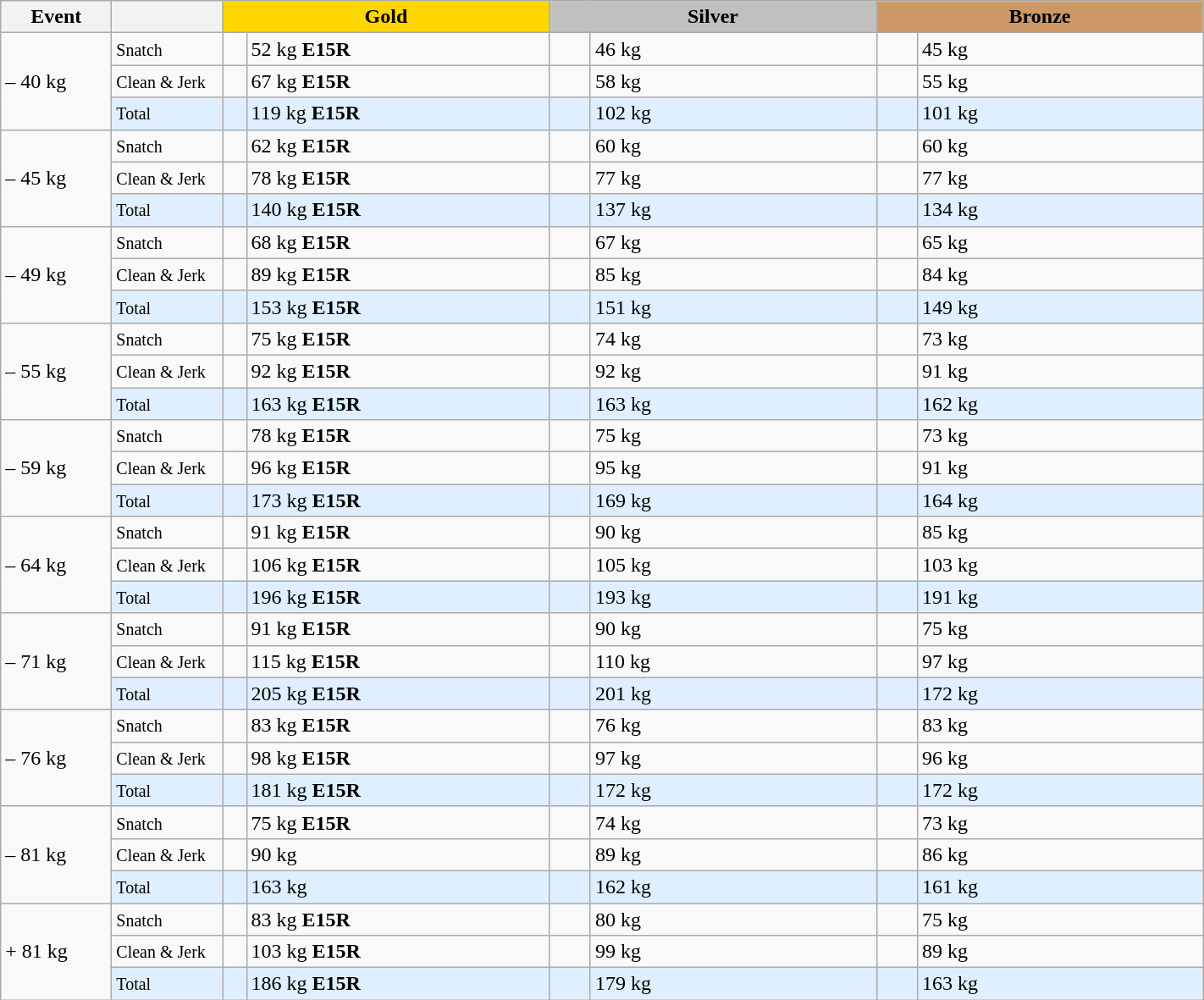<table class="wikitable">
<tr>
<th width=80>Event</th>
<th width=80></th>
<td bgcolor=gold align="center" colspan=2 width=250><strong>Gold</strong></td>
<td bgcolor=silver align="center" colspan=2 width=250><strong>Silver</strong></td>
<td bgcolor=#cc9966 colspan=2 align="center" width=250><strong>Bronze</strong></td>
</tr>
<tr>
<td rowspan=3>– 40 kg</td>
<td><small>Snatch</small></td>
<td></td>
<td>52 kg <strong>E15R</strong></td>
<td></td>
<td>46 kg</td>
<td></td>
<td>45 kg</td>
</tr>
<tr>
<td><small>Clean & Jerk</small></td>
<td></td>
<td>67 kg <strong>E15R</strong></td>
<td></td>
<td>58 kg</td>
<td></td>
<td>55 kg</td>
</tr>
<tr bgcolor=#dfefff>
<td><small>Total</small></td>
<td></td>
<td>119 kg <strong>E15R</strong></td>
<td></td>
<td>102 kg</td>
<td></td>
<td>101 kg</td>
</tr>
<tr>
<td rowspan=3>– 45 kg</td>
<td><small>Snatch</small></td>
<td></td>
<td>62 kg <strong>E15R</strong></td>
<td></td>
<td>60 kg</td>
<td></td>
<td>60 kg</td>
</tr>
<tr>
<td><small>Clean & Jerk</small></td>
<td></td>
<td>78 kg <strong>E15R</strong></td>
<td></td>
<td>77 kg</td>
<td></td>
<td>77 kg</td>
</tr>
<tr bgcolor=#dfefff>
<td><small>Total</small></td>
<td></td>
<td>140 kg <strong>E15R</strong></td>
<td></td>
<td>137 kg</td>
<td></td>
<td>134 kg</td>
</tr>
<tr>
<td rowspan=3>– 49 kg</td>
<td><small>Snatch</small></td>
<td></td>
<td>68 kg <strong>E15R</strong></td>
<td></td>
<td>67 kg</td>
<td></td>
<td>65 kg</td>
</tr>
<tr>
<td><small>Clean & Jerk</small></td>
<td></td>
<td>89 kg <strong>E15R</strong></td>
<td></td>
<td>85 kg</td>
<td></td>
<td>84 kg</td>
</tr>
<tr bgcolor=#dfefff>
<td><small>Total</small></td>
<td></td>
<td>153 kg <strong>E15R</strong></td>
<td></td>
<td>151 kg</td>
<td></td>
<td>149 kg</td>
</tr>
<tr>
<td rowspan=3>– 55 kg</td>
<td><small>Snatch</small></td>
<td></td>
<td>75 kg <strong>E15R</strong></td>
<td></td>
<td>74 kg</td>
<td></td>
<td>73 kg</td>
</tr>
<tr>
<td><small>Clean & Jerk</small></td>
<td></td>
<td>92 kg <strong>E15R</strong></td>
<td></td>
<td>92 kg</td>
<td></td>
<td>91 kg</td>
</tr>
<tr bgcolor=#dfefff>
<td><small>Total</small></td>
<td></td>
<td>163 kg <strong>E15R</strong></td>
<td></td>
<td>163 kg</td>
<td></td>
<td>162 kg</td>
</tr>
<tr>
<td rowspan=3>– 59 kg</td>
<td><small>Snatch</small></td>
<td></td>
<td>78 kg <strong>E15R</strong></td>
<td></td>
<td>75 kg</td>
<td></td>
<td>73 kg</td>
</tr>
<tr>
<td><small>Clean & Jerk</small></td>
<td></td>
<td>96 kg <strong>E15R</strong></td>
<td></td>
<td>95 kg</td>
<td></td>
<td>91 kg</td>
</tr>
<tr bgcolor=#dfefff>
<td><small>Total</small></td>
<td></td>
<td>173 kg <strong>E15R</strong></td>
<td></td>
<td>169 kg</td>
<td></td>
<td>164 kg</td>
</tr>
<tr>
<td rowspan=3>– 64 kg</td>
<td><small>Snatch</small></td>
<td></td>
<td>91 kg <strong>E15R</strong></td>
<td></td>
<td>90 kg</td>
<td></td>
<td>85 kg</td>
</tr>
<tr>
<td><small>Clean & Jerk</small></td>
<td></td>
<td>106 kg <strong>E15R</strong></td>
<td></td>
<td>105 kg</td>
<td></td>
<td>103 kg</td>
</tr>
<tr bgcolor=#dfefff>
<td><small>Total</small></td>
<td></td>
<td>196 kg <strong>E15R</strong></td>
<td></td>
<td>193 kg</td>
<td></td>
<td>191 kg</td>
</tr>
<tr>
<td rowspan=3>– 71 kg</td>
<td><small>Snatch</small></td>
<td></td>
<td>91 kg <strong>E15R</strong></td>
<td></td>
<td>90 kg</td>
<td></td>
<td>75 kg</td>
</tr>
<tr>
<td><small>Clean & Jerk</small></td>
<td></td>
<td>115 kg <strong>E15R</strong></td>
<td></td>
<td>110 kg</td>
<td></td>
<td>97 kg</td>
</tr>
<tr bgcolor=#dfefff>
<td><small>Total</small></td>
<td></td>
<td>205 kg <strong>E15R</strong></td>
<td></td>
<td>201 kg</td>
<td></td>
<td>172 kg</td>
</tr>
<tr>
<td rowspan=3>– 76 kg</td>
<td><small>Snatch</small></td>
<td></td>
<td>83 kg <strong>E15R</strong></td>
<td></td>
<td>76 kg</td>
<td></td>
<td>83 kg</td>
</tr>
<tr>
<td><small>Clean & Jerk</small></td>
<td></td>
<td>98 kg <strong>E15R</strong></td>
<td></td>
<td>97 kg</td>
<td></td>
<td>96 kg</td>
</tr>
<tr bgcolor=#dfefff>
<td><small>Total</small></td>
<td></td>
<td>181 kg <strong>E15R</strong></td>
<td></td>
<td>172 kg</td>
<td></td>
<td>172 kg</td>
</tr>
<tr>
<td rowspan=3>– 81 kg</td>
<td><small>Snatch</small></td>
<td></td>
<td>75 kg <strong>E15R</strong></td>
<td></td>
<td>74 kg</td>
<td></td>
<td>73 kg</td>
</tr>
<tr>
<td><small>Clean & Jerk</small></td>
<td></td>
<td>90 kg</td>
<td></td>
<td>89 kg</td>
<td></td>
<td>86 kg</td>
</tr>
<tr bgcolor=#dfefff>
<td><small>Total</small></td>
<td></td>
<td>163 kg</td>
<td></td>
<td>162 kg</td>
<td></td>
<td>161 kg</td>
</tr>
<tr>
<td rowspan=3>+ 81 kg</td>
<td><small>Snatch</small></td>
<td></td>
<td>83 kg <strong>E15R</strong></td>
<td></td>
<td>80 kg</td>
<td></td>
<td>75 kg</td>
</tr>
<tr>
<td><small>Clean & Jerk</small></td>
<td></td>
<td>103 kg <strong>E15R</strong></td>
<td></td>
<td>99 kg</td>
<td></td>
<td>89 kg</td>
</tr>
<tr bgcolor=#dfefff>
<td><small>Total</small></td>
<td></td>
<td>186 kg <strong>E15R</strong></td>
<td></td>
<td>179 kg</td>
<td></td>
<td>163 kg</td>
</tr>
</table>
